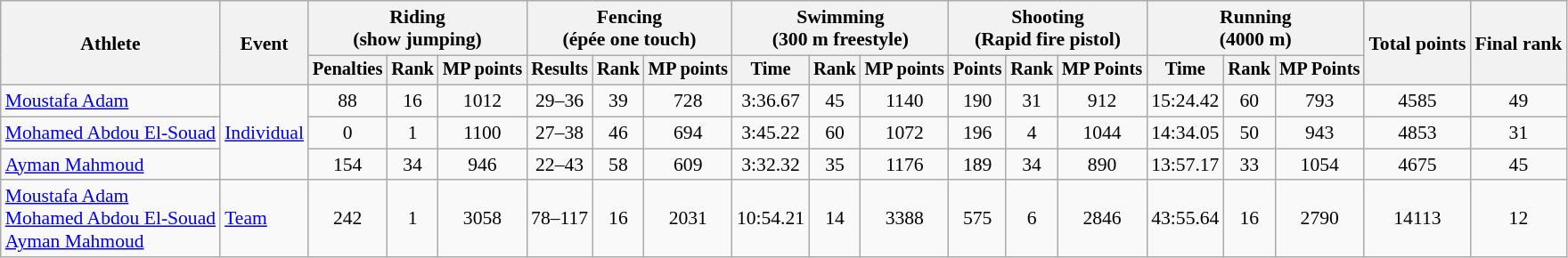<table class="wikitable" style="font-size:90%">
<tr>
<th rowspan="2">Athlete</th>
<th rowspan="2">Event</th>
<th colspan=3>Riding<br><span>(show jumping)</span></th>
<th colspan=3>Fencing<br><span>(épée one touch)</span></th>
<th colspan=3>Swimming<br><span>(300 m freestyle)</span></th>
<th colspan=3>Shooting<br><span>(Rapid fire pistol)</span></th>
<th colspan=3>Running<br><span>(4000 m)</span></th>
<th rowspan=2>Total points</th>
<th rowspan=2>Final rank</th>
</tr>
<tr style="font-size:95%">
<th>Penalties</th>
<th>Rank</th>
<th>MP points</th>
<th>Results</th>
<th>Rank</th>
<th>MP points</th>
<th>Time</th>
<th>Rank</th>
<th>MP points</th>
<th>Points</th>
<th>Rank</th>
<th>MP Points</th>
<th>Time</th>
<th>Rank</th>
<th>MP Points</th>
</tr>
<tr align=center>
<td align=left><a href='#'>Moustafa Adam</a></td>
<td align=left rowspan=3><a href='#'>Individual</a></td>
<td>88</td>
<td>16</td>
<td>1012</td>
<td>29–36</td>
<td>39</td>
<td>728</td>
<td>3:36.67</td>
<td>45</td>
<td>1140</td>
<td>190</td>
<td>31</td>
<td>912</td>
<td>15:24.42</td>
<td>60</td>
<td>793</td>
<td>4585</td>
<td>49</td>
</tr>
<tr align=center>
<td align=left><a href='#'>Mohamed Abdou El-Souad</a></td>
<td>0</td>
<td>1</td>
<td>1100</td>
<td>27–38</td>
<td>46</td>
<td>694</td>
<td>3:45.22</td>
<td>60</td>
<td>1072</td>
<td>196</td>
<td>4</td>
<td>1044</td>
<td>14:34.05</td>
<td>50</td>
<td>943</td>
<td>4853</td>
<td>31</td>
</tr>
<tr align=center>
<td align=left><a href='#'>Ayman Mahmoud</a></td>
<td>154</td>
<td>34</td>
<td>946</td>
<td>22–43</td>
<td>58</td>
<td>609</td>
<td>3:32.32</td>
<td>35</td>
<td>1176</td>
<td>189</td>
<td>34</td>
<td>890</td>
<td>13:57.17</td>
<td>33</td>
<td>1054</td>
<td>4675</td>
<td>45</td>
</tr>
<tr align=center>
<td align=left><a href='#'>Moustafa Adam</a><br><a href='#'>Mohamed Abdou El-Souad</a><br><a href='#'>Ayman Mahmoud</a></td>
<td align=left><a href='#'>Team</a></td>
<td>242</td>
<td>1</td>
<td>3058</td>
<td>78–117</td>
<td>16</td>
<td>2031</td>
<td>10:54.21</td>
<td>14</td>
<td>3388</td>
<td>575</td>
<td>6</td>
<td>2846</td>
<td>43:55.64</td>
<td>16</td>
<td>2790</td>
<td>14113</td>
<td>12</td>
</tr>
</table>
